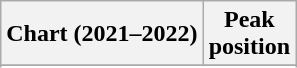<table class="wikitable sortable plainrowheaders" style="text-align:center">
<tr>
<th scope="col">Chart (2021–2022)</th>
<th scope="col">Peak<br> position</th>
</tr>
<tr>
</tr>
<tr>
</tr>
</table>
